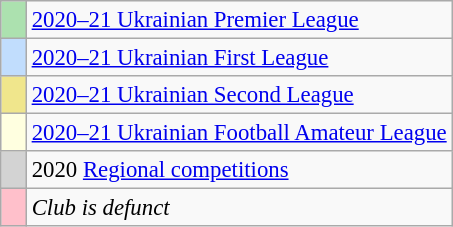<table class="wikitable" style="text-align:left; font-size:95%;">
<tr>
<td style="width:10px; background:#ace1af;"></td>
<td><a href='#'>2020–21 Ukrainian Premier League</a></td>
</tr>
<tr>
<td style="width:10px; background:#C1DDFD;"></td>
<td><a href='#'>2020–21 Ukrainian First League</a></td>
</tr>
<tr>
<td style="width:10px; background:khaki;"></td>
<td><a href='#'>2020–21 Ukrainian Second League</a></td>
</tr>
<tr>
<td style="width:10px; background:lightyellow;"></td>
<td><a href='#'>2020–21 Ukrainian Football Amateur League</a></td>
</tr>
<tr>
<td style="width:10px; background:lightgrey;"></td>
<td>2020 <a href='#'>Regional competitions</a></td>
</tr>
<tr>
<td style="width:10px; background:pink;"></td>
<td><em>Club is defunct</em></td>
</tr>
</table>
